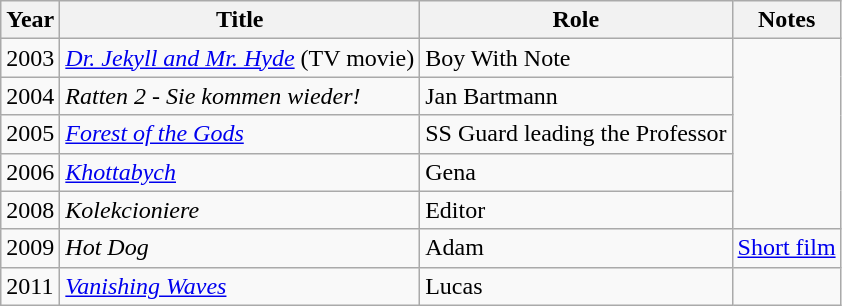<table class="wikitable sortable">
<tr>
<th>Year</th>
<th>Title</th>
<th>Role</th>
<th class="unsortable">Notes</th>
</tr>
<tr>
<td>2003</td>
<td><em><a href='#'>Dr. Jekyll and Mr. Hyde</a></em> (TV movie)</td>
<td>Boy With Note</td>
</tr>
<tr>
<td>2004</td>
<td><em>Ratten 2 - Sie kommen wieder!</em></td>
<td>Jan Bartmann</td>
</tr>
<tr>
<td>2005</td>
<td><em><a href='#'>Forest of the Gods</a></em></td>
<td>SS Guard leading the Professor</td>
</tr>
<tr>
<td>2006</td>
<td><em><a href='#'>Khottabych</a></em></td>
<td>Gena</td>
</tr>
<tr>
<td>2008</td>
<td><em>Kolekcioniere</em></td>
<td>Editor</td>
</tr>
<tr>
<td>2009</td>
<td><em>Hot Dog</em></td>
<td>Adam</td>
<td><a href='#'>Short film</a></td>
</tr>
<tr>
<td>2011</td>
<td><em><a href='#'>Vanishing Waves</a></em></td>
<td>Lucas</td>
<td></td>
</tr>
</table>
